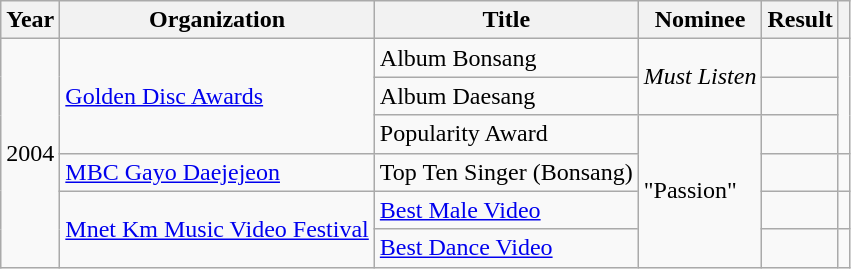<table class="wikitable plainrowheaders">
<tr>
<th scope="col">Year</th>
<th scope="col">Organization</th>
<th scope="col">Title</th>
<th scope="col">Nominee</th>
<th scope="col">Result</th>
<th class="unsortable"></th>
</tr>
<tr>
<td rowspan="6">2004</td>
<td rowspan="3"><a href='#'>Golden Disc Awards</a></td>
<td>Album Bonsang</td>
<td rowspan="2"><em>Must Listen</em></td>
<td></td>
<td rowspan="3" align="center"></td>
</tr>
<tr>
<td>Album Daesang</td>
<td></td>
</tr>
<tr>
<td>Popularity Award</td>
<td rowspan="4">"Passion"</td>
<td></td>
</tr>
<tr>
<td><a href='#'>MBC Gayo Daejejeon</a></td>
<td>Top Ten Singer (Bonsang)</td>
<td></td>
<td align="center"></td>
</tr>
<tr>
<td rowspan="2"><a href='#'>Mnet Km Music Video Festival</a></td>
<td><a href='#'>Best Male Video</a></td>
<td></td>
<td align="center"></td>
</tr>
<tr>
<td><a href='#'>Best Dance Video</a></td>
<td></td>
<td align="center"></td>
</tr>
</table>
